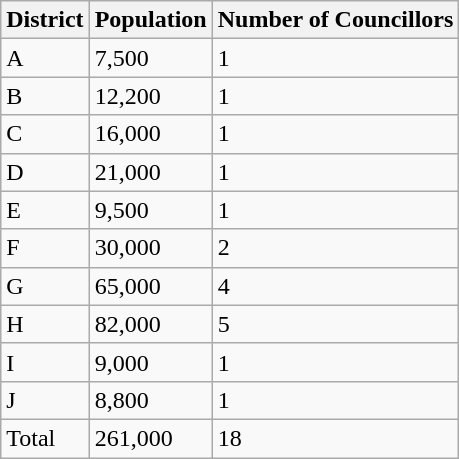<table class="wikitable">
<tr>
<th>District</th>
<th>Population</th>
<th>Number of Councillors</th>
</tr>
<tr>
<td>A</td>
<td>7,500</td>
<td>1</td>
</tr>
<tr>
<td>B</td>
<td>12,200</td>
<td>1</td>
</tr>
<tr>
<td>C</td>
<td>16,000</td>
<td>1</td>
</tr>
<tr>
<td>D</td>
<td>21,000</td>
<td>1</td>
</tr>
<tr>
<td>E</td>
<td>9,500</td>
<td>1</td>
</tr>
<tr>
<td>F</td>
<td>30,000</td>
<td>2</td>
</tr>
<tr>
<td>G</td>
<td>65,000</td>
<td>4</td>
</tr>
<tr>
<td>H</td>
<td>82,000</td>
<td>5</td>
</tr>
<tr>
<td>I</td>
<td>9,000</td>
<td>1</td>
</tr>
<tr>
<td>J</td>
<td>8,800</td>
<td>1</td>
</tr>
<tr>
<td>Total</td>
<td>261,000</td>
<td>18</td>
</tr>
</table>
